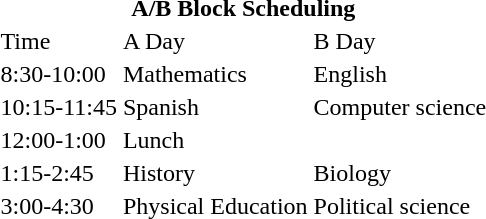<table class="mw-collapsible mw-collapsed">
<tr>
<th colspan="3">A/B Block Scheduling</th>
</tr>
<tr>
<td>Time</td>
<td>A Day</td>
<td>B Day</td>
</tr>
<tr>
<td>8:30-10:00</td>
<td>Mathematics</td>
<td>English</td>
</tr>
<tr>
<td>10:15-11:45</td>
<td>Spanish</td>
<td>Computer science</td>
</tr>
<tr>
<td>12:00-1:00</td>
<td colspan="2">Lunch</td>
</tr>
<tr>
<td>1:15-2:45</td>
<td>History</td>
<td>Biology</td>
</tr>
<tr>
<td>3:00-4:30</td>
<td>Physical Education</td>
<td>Political science</td>
</tr>
</table>
